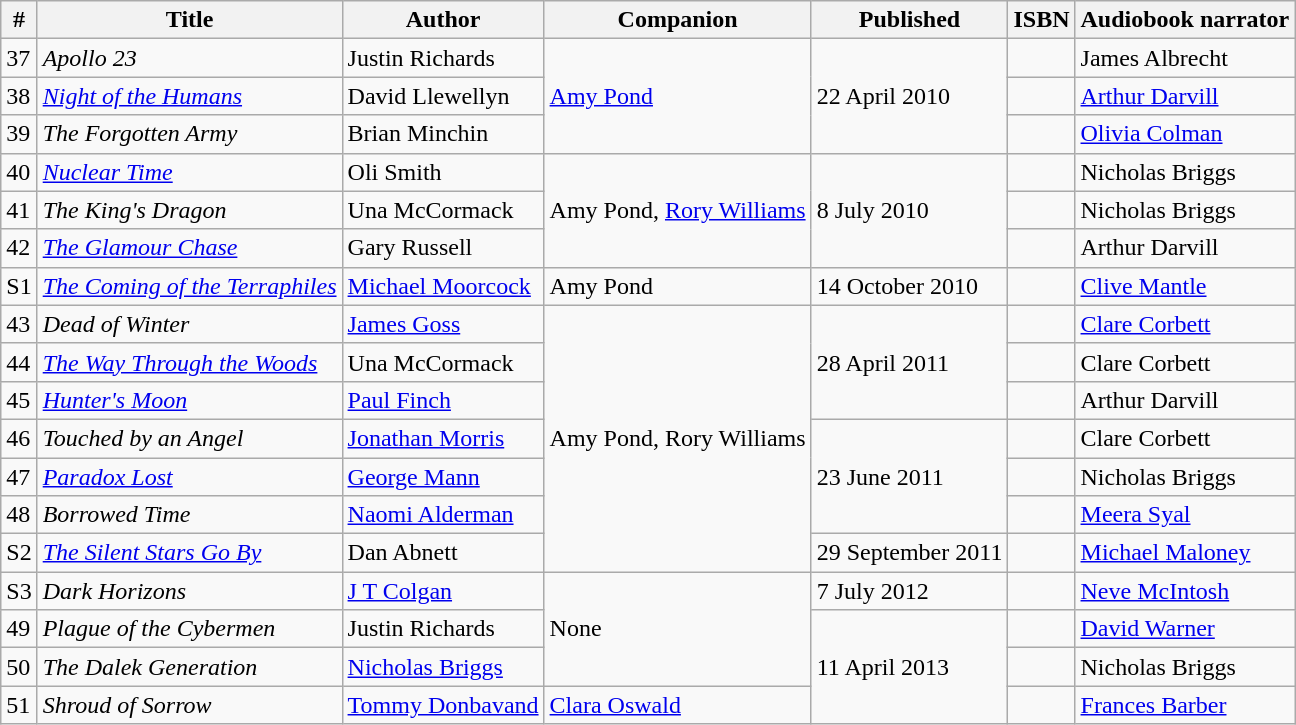<table class="wikitable">
<tr>
<th>#</th>
<th>Title</th>
<th>Author</th>
<th>Companion</th>
<th>Published</th>
<th>ISBN</th>
<th>Audiobook narrator</th>
</tr>
<tr>
<td>37</td>
<td><em>Apollo 23</em></td>
<td>Justin Richards</td>
<td rowspan="3"><a href='#'>Amy Pond</a></td>
<td rowspan="3">22 April 2010</td>
<td></td>
<td>James Albrecht</td>
</tr>
<tr>
<td>38</td>
<td><em><a href='#'>Night of the Humans</a></em></td>
<td>David Llewellyn</td>
<td></td>
<td><a href='#'>Arthur Darvill</a></td>
</tr>
<tr>
<td>39</td>
<td><em><span>The Forgotten Army</span></em></td>
<td>Brian Minchin</td>
<td></td>
<td><a href='#'>Olivia Colman</a></td>
</tr>
<tr>
<td>40</td>
<td><em><a href='#'>Nuclear Time</a></em></td>
<td>Oli Smith</td>
<td rowspan="3">Amy Pond, <a href='#'>Rory Williams</a></td>
<td rowspan="3">8 July 2010</td>
<td></td>
<td>Nicholas Briggs</td>
</tr>
<tr>
<td>41</td>
<td><em>The King's Dragon</em></td>
<td>Una McCormack</td>
<td></td>
<td>Nicholas Briggs</td>
</tr>
<tr>
<td>42</td>
<td><em><a href='#'>The Glamour Chase</a></em></td>
<td>Gary Russell</td>
<td></td>
<td>Arthur Darvill</td>
</tr>
<tr>
<td>S1</td>
<td><em><a href='#'>The Coming of the Terraphiles</a></em></td>
<td><a href='#'>Michael Moorcock</a></td>
<td>Amy Pond</td>
<td>14 October 2010</td>
<td></td>
<td><a href='#'>Clive Mantle</a></td>
</tr>
<tr>
<td>43</td>
<td><em>Dead of Winter</em></td>
<td><a href='#'>James Goss</a></td>
<td rowspan="7">Amy Pond, Rory Williams</td>
<td rowspan="3">28 April 2011</td>
<td></td>
<td><a href='#'>Clare Corbett</a></td>
</tr>
<tr>
<td>44</td>
<td><em><a href='#'>The Way Through the Woods</a></em></td>
<td>Una McCormack</td>
<td></td>
<td>Clare Corbett</td>
</tr>
<tr>
<td>45</td>
<td><em><a href='#'>Hunter's Moon</a></em></td>
<td><a href='#'>Paul Finch</a></td>
<td></td>
<td>Arthur Darvill</td>
</tr>
<tr>
<td>46</td>
<td><em>Touched by an Angel</em></td>
<td><a href='#'>Jonathan Morris</a></td>
<td rowspan="3">23 June 2011</td>
<td></td>
<td>Clare Corbett</td>
</tr>
<tr>
<td>47</td>
<td><em><a href='#'>Paradox Lost</a></em></td>
<td><a href='#'>George Mann</a></td>
<td></td>
<td>Nicholas Briggs</td>
</tr>
<tr>
<td>48</td>
<td><em>Borrowed Time</em></td>
<td><a href='#'>Naomi Alderman</a></td>
<td></td>
<td><a href='#'>Meera Syal</a></td>
</tr>
<tr>
<td>S2</td>
<td><em><a href='#'>The Silent Stars Go By</a></em></td>
<td>Dan Abnett</td>
<td>29 September 2011</td>
<td></td>
<td><a href='#'>Michael Maloney</a></td>
</tr>
<tr>
<td>S3</td>
<td><em>Dark Horizons</em></td>
<td><a href='#'>J T Colgan</a></td>
<td rowspan="3">None</td>
<td>7 July 2012</td>
<td></td>
<td><a href='#'>Neve McIntosh</a></td>
</tr>
<tr>
<td>49</td>
<td><em>Plague of the Cybermen</em></td>
<td>Justin Richards</td>
<td rowspan="3">11 April 2013</td>
<td></td>
<td><a href='#'>David Warner</a></td>
</tr>
<tr>
<td>50</td>
<td><em>The Dalek Generation</em></td>
<td><a href='#'>Nicholas Briggs</a></td>
<td></td>
<td>Nicholas Briggs</td>
</tr>
<tr>
<td>51</td>
<td><em>Shroud of Sorrow</em></td>
<td><a href='#'>Tommy Donbavand</a></td>
<td><a href='#'>Clara Oswald</a></td>
<td></td>
<td><a href='#'>Frances Barber</a></td>
</tr>
</table>
